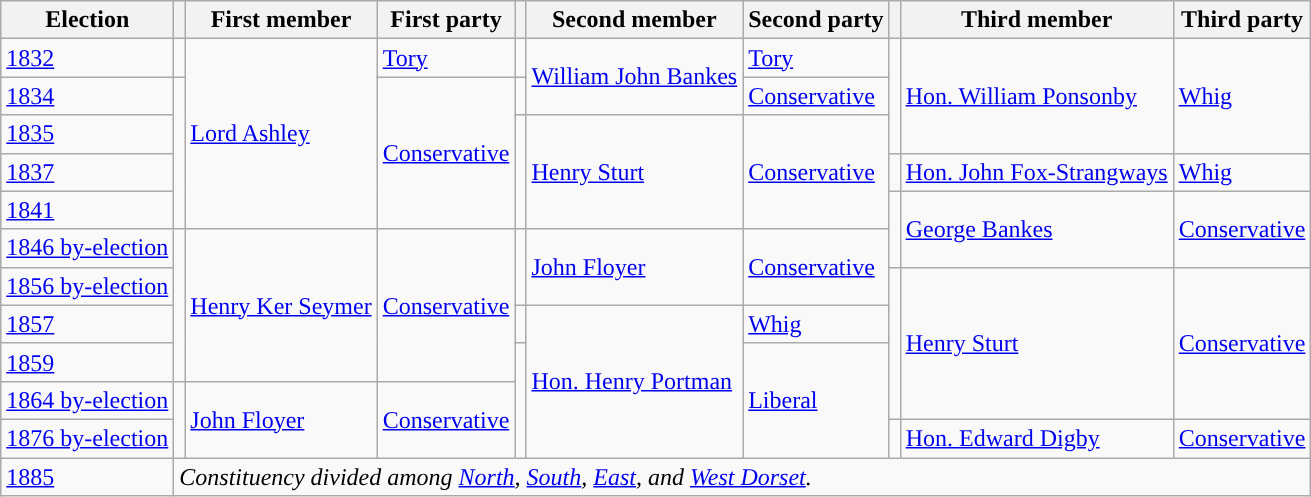<table class="wikitable">
<tr>
<th>Election</th>
<th></th>
<th>First member</th>
<th>First party</th>
<th></th>
<th>Second member</th>
<th>Second party</th>
<th></th>
<th>Third member</th>
<th>Third party</th>
</tr>
<tr>
<td><a href='#'>1832</a></td>
<td style="color:inherit;background-color: "></td>
<td rowspan="5"><a href='#'>Lord Ashley</a></td>
<td><a href='#'>Tory</a></td>
<td style="color:inherit;background-color: "></td>
<td rowspan="2"><a href='#'>William John Bankes</a></td>
<td><a href='#'>Tory</a></td>
<td rowspan="3" style="color:inherit;background-color: "></td>
<td rowspan="3"><a href='#'>Hon. William Ponsonby</a></td>
<td rowspan="3"><a href='#'>Whig</a></td>
</tr>
<tr>
<td><a href='#'>1834</a></td>
<td rowspan="4" style="color:inherit;background-color: "></td>
<td rowspan="4"><a href='#'>Conservative</a></td>
<td style="color:inherit;background-color: "></td>
<td><a href='#'>Conservative</a></td>
</tr>
<tr>
<td><a href='#'>1835</a></td>
<td rowspan="3" style="color:inherit;background-color: "></td>
<td rowspan="3"><a href='#'>Henry Sturt</a></td>
<td rowspan="3"><a href='#'>Conservative</a></td>
</tr>
<tr>
<td><a href='#'>1837</a></td>
<td style="color:inherit;background-color: "></td>
<td><a href='#'>Hon. John Fox-Strangways</a></td>
<td><a href='#'>Whig</a></td>
</tr>
<tr>
<td><a href='#'>1841</a></td>
<td rowspan="2" style="color:inherit;background-color: "></td>
<td rowspan="2"><a href='#'>George Bankes</a></td>
<td rowspan="2"><a href='#'>Conservative</a></td>
</tr>
<tr>
<td><a href='#'>1846 by-election</a></td>
<td rowspan="4" style="color:inherit;background-color: "></td>
<td rowspan="4"><a href='#'>Henry Ker Seymer</a></td>
<td rowspan="4"><a href='#'>Conservative</a></td>
<td rowspan="2" style="color:inherit;background-color: "></td>
<td rowspan="2"><a href='#'>John Floyer</a></td>
<td rowspan="2"><a href='#'>Conservative</a></td>
</tr>
<tr>
<td><a href='#'>1856 by-election</a></td>
<td rowspan="4" style="color:inherit;background-color: "></td>
<td rowspan="4"><a href='#'>Henry Sturt</a></td>
<td rowspan="4"><a href='#'>Conservative</a></td>
</tr>
<tr>
<td><a href='#'>1857</a></td>
<td style="color:inherit;background-color: "></td>
<td rowspan="4"><a href='#'>Hon. Henry Portman</a></td>
<td><a href='#'>Whig</a></td>
</tr>
<tr>
<td><a href='#'>1859</a></td>
<td rowspan="3" style="color:inherit;background-color: "></td>
<td rowspan="3"><a href='#'>Liberal</a></td>
</tr>
<tr>
<td><a href='#'>1864 by-election</a></td>
<td rowspan="2" style="color:inherit;background-color: "></td>
<td rowspan="2"><a href='#'>John Floyer</a></td>
<td rowspan="2"><a href='#'>Conservative</a></td>
</tr>
<tr>
<td><a href='#'>1876 by-election</a></td>
<td style="color:inherit;background-color: "></td>
<td><a href='#'>Hon. Edward Digby</a></td>
<td><a href='#'>Conservative</a></td>
</tr>
<tr>
<td><a href='#'>1885</a></td>
<td colspan="9"><em>Constituency divided among <a href='#'>North</a>, <a href='#'>South</a>, <a href='#'>East</a>, and <a href='#'>West Dorset</a>.</em></td>
</tr>
</table>
